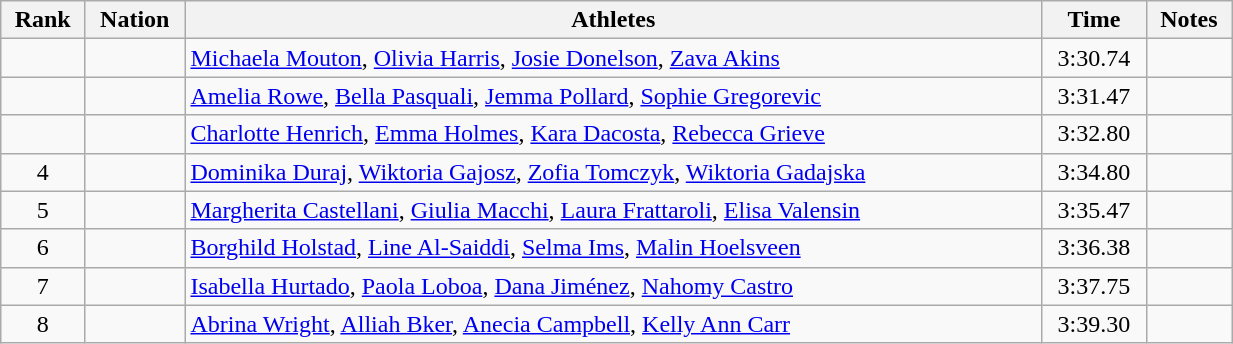<table class="wikitable sortable" style="text-align:center;width: 65%;">
<tr>
<th scope="col">Rank</th>
<th scope="col">Nation</th>
<th scope="col">Athletes</th>
<th scope="col">Time</th>
<th scope="col">Notes</th>
</tr>
<tr>
<td></td>
<td align=left></td>
<td align=left><a href='#'>Michaela Mouton</a>, <a href='#'>Olivia Harris</a>, <a href='#'>Josie Donelson</a>, <a href='#'>Zava Akins</a></td>
<td>3:30.74</td>
<td></td>
</tr>
<tr>
<td></td>
<td align=left></td>
<td align=left><a href='#'>Amelia Rowe</a>, <a href='#'>Bella Pasquali</a>, <a href='#'>Jemma Pollard</a>, <a href='#'>Sophie Gregorevic</a></td>
<td>3:31.47</td>
<td></td>
</tr>
<tr>
<td></td>
<td align=left></td>
<td align=left><a href='#'>Charlotte Henrich</a>, <a href='#'>Emma Holmes</a>, <a href='#'>Kara Dacosta</a>, <a href='#'>Rebecca Grieve</a></td>
<td>3:32.80</td>
<td></td>
</tr>
<tr>
<td>4</td>
<td align=left></td>
<td align=left><a href='#'>Dominika Duraj</a>, <a href='#'>Wiktoria Gajosz</a>, <a href='#'>Zofia Tomczyk</a>, <a href='#'>Wiktoria Gadajska</a></td>
<td>3:34.80</td>
<td></td>
</tr>
<tr>
<td>5</td>
<td align=left></td>
<td align=left><a href='#'>Margherita Castellani</a>, <a href='#'>Giulia Macchi</a>, <a href='#'>Laura Frattaroli</a>, <a href='#'>Elisa Valensin</a></td>
<td>3:35.47</td>
<td></td>
</tr>
<tr>
<td>6</td>
<td align=left></td>
<td align=left><a href='#'>Borghild Holstad</a>, <a href='#'>Line Al-Saiddi</a>, <a href='#'>Selma Ims</a>, <a href='#'>Malin Hoelsveen</a></td>
<td>3:36.38</td>
<td></td>
</tr>
<tr>
<td>7</td>
<td align=left></td>
<td align=left><a href='#'>Isabella Hurtado</a>, <a href='#'>Paola Loboa</a>, <a href='#'>Dana Jiménez</a>, <a href='#'>Nahomy Castro</a></td>
<td>3:37.75</td>
<td></td>
</tr>
<tr>
<td>8</td>
<td align=left></td>
<td align=left><a href='#'>Abrina Wright</a>, <a href='#'>Alliah Bker</a>, <a href='#'>Anecia Campbell</a>, <a href='#'>Kelly Ann Carr</a></td>
<td>3:39.30</td>
<td></td>
</tr>
</table>
